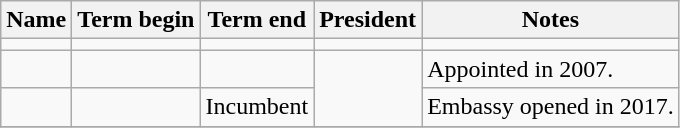<table class="wikitable sortable"  text-align:center;">
<tr>
<th>Name</th>
<th>Term begin</th>
<th>Term end</th>
<th>President</th>
<th class="unsortable">Notes</th>
</tr>
<tr>
<td></td>
<td></td>
<td></td>
<td></td>
<td></td>
</tr>
<tr>
<td></td>
<td></td>
<td></td>
<td rowspan=2></td>
<td>Appointed in 2007.</td>
</tr>
<tr>
<td></td>
<td></td>
<td>Incumbent</td>
<td>Embassy opened in 2017.</td>
</tr>
<tr>
</tr>
</table>
